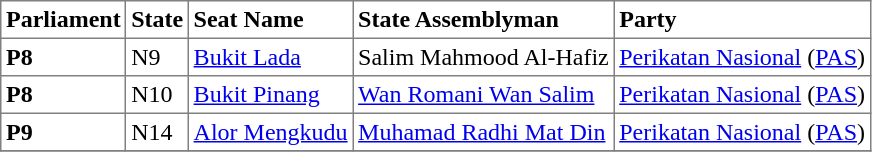<table class="toccolours sortable" border="1" cellpadding="3" style="border-collapse:collapse; text-align: left;">
<tr>
<th align="center">Parliament</th>
<th>State</th>
<th>Seat Name</th>
<th>State Assemblyman</th>
<th>Party</th>
</tr>
<tr>
<th align="left">P8</th>
<td>N9</td>
<td><a href='#'>Bukit Lada</a></td>
<td>Salim Mahmood Al-Hafiz</td>
<td><a href='#'>Perikatan Nasional</a> (<a href='#'>PAS</a>)</td>
</tr>
<tr>
<th align="left">P8</th>
<td>N10</td>
<td><a href='#'>Bukit Pinang</a></td>
<td><a href='#'>Wan Romani Wan Salim</a></td>
<td><a href='#'>Perikatan Nasional</a> (<a href='#'>PAS</a>)</td>
</tr>
<tr>
<th>P9</th>
<td>N14</td>
<td><a href='#'>Alor Mengkudu</a></td>
<td><a href='#'>Muhamad Radhi Mat Din</a></td>
<td><a href='#'>Perikatan Nasional</a> (<a href='#'>PAS</a>)</td>
</tr>
<tr>
</tr>
</table>
